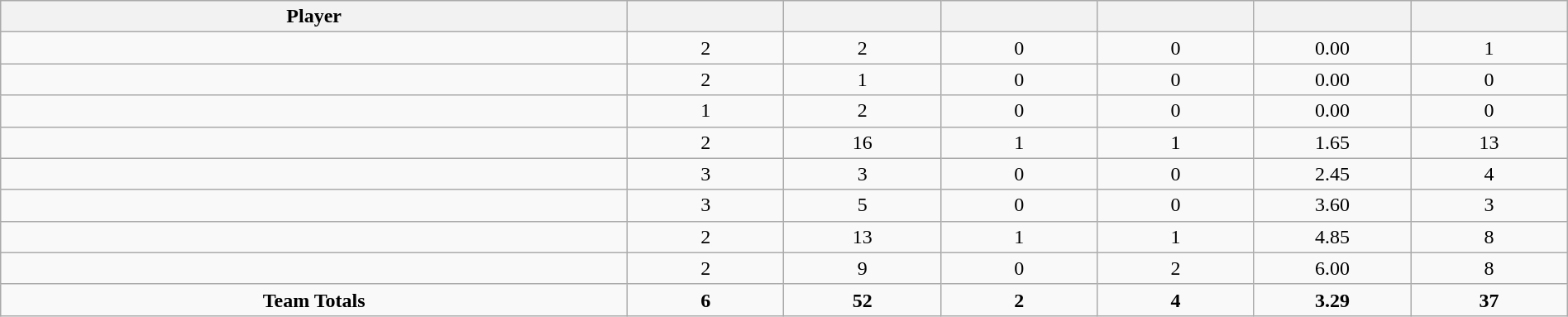<table class="wikitable sortable" style="text-align:center;" width="100%">
<tr>
<th width="40%">Player</th>
<th width="10%"></th>
<th width="10%" data-sort-type="number"></th>
<th width="10%"></th>
<th width="10%"></th>
<th width="10%"></th>
<th width="10%"></th>
</tr>
<tr>
<td></td>
<td>2</td>
<td>2</td>
<td>0</td>
<td>0</td>
<td>0.00</td>
<td>1</td>
</tr>
<tr>
<td></td>
<td>2</td>
<td>1</td>
<td>0</td>
<td>0</td>
<td>0.00</td>
<td>0</td>
</tr>
<tr>
<td></td>
<td>1</td>
<td>2</td>
<td>0</td>
<td>0</td>
<td>0.00</td>
<td>0</td>
</tr>
<tr>
<td></td>
<td>2</td>
<td>16</td>
<td>1</td>
<td>1</td>
<td>1.65</td>
<td>13</td>
</tr>
<tr>
<td></td>
<td>3</td>
<td>3</td>
<td>0</td>
<td>0</td>
<td>2.45</td>
<td>4</td>
</tr>
<tr>
<td></td>
<td>3</td>
<td>5</td>
<td>0</td>
<td>0</td>
<td>3.60</td>
<td>3</td>
</tr>
<tr>
<td></td>
<td>2</td>
<td>13</td>
<td>1</td>
<td>1</td>
<td>4.85</td>
<td>8</td>
</tr>
<tr>
<td></td>
<td>2</td>
<td>9</td>
<td>0</td>
<td>2</td>
<td>6.00</td>
<td>8</td>
</tr>
<tr>
<td><strong>Team Totals</strong></td>
<td><strong>6</strong></td>
<td><strong>52</strong></td>
<td><strong>2</strong></td>
<td><strong>4</strong></td>
<td><strong>3.29</strong></td>
<td><strong>37</strong></td>
</tr>
</table>
